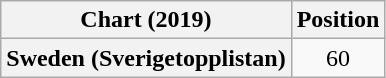<table class="wikitable plainrowheaders" style="text-align:center">
<tr>
<th scope="col">Chart (2019)</th>
<th scope="col">Position</th>
</tr>
<tr>
<th scope="row">Sweden (Sverigetopplistan)</th>
<td>60</td>
</tr>
</table>
